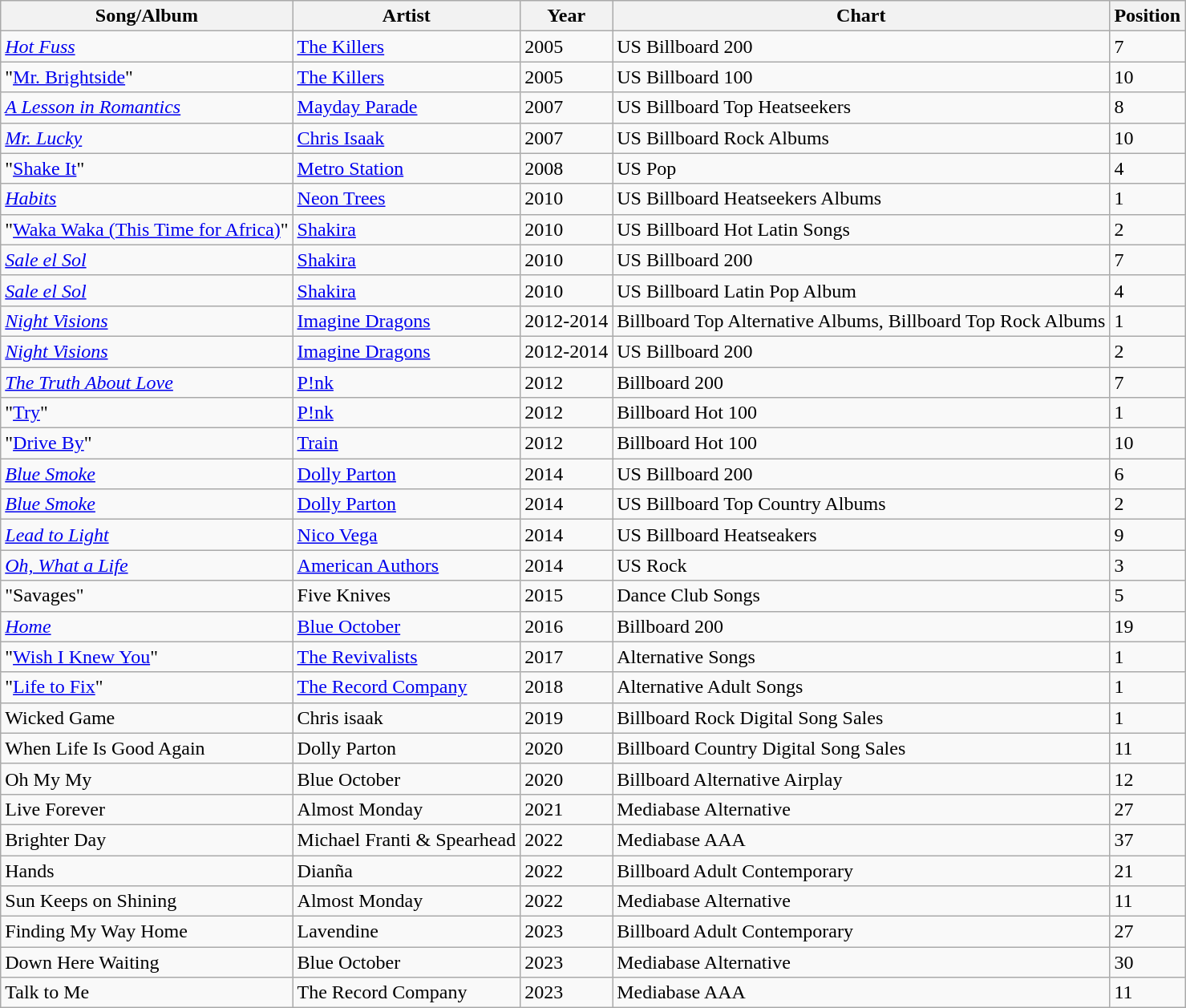<table class="wikitable">
<tr>
<th>Song/Album</th>
<th>Artist</th>
<th>Year</th>
<th>Chart</th>
<th>Position</th>
</tr>
<tr>
<td><em><a href='#'>Hot Fuss</a></em></td>
<td><a href='#'>The Killers</a></td>
<td>2005</td>
<td>US Billboard 200</td>
<td>7</td>
</tr>
<tr>
<td>"<a href='#'>Mr. Brightside</a>"</td>
<td><a href='#'>The Killers</a></td>
<td>2005</td>
<td>US Billboard 100</td>
<td>10</td>
</tr>
<tr>
<td><em><a href='#'>A Lesson in Romantics</a></em></td>
<td><a href='#'>Mayday Parade</a></td>
<td>2007</td>
<td>US Billboard Top Heatseekers</td>
<td>8</td>
</tr>
<tr>
<td><em><a href='#'>Mr. Lucky</a></em></td>
<td><a href='#'>Chris Isaak</a></td>
<td>2007</td>
<td>US Billboard Rock Albums</td>
<td>10</td>
</tr>
<tr>
<td>"<a href='#'>Shake It</a>"</td>
<td><a href='#'>Metro Station</a></td>
<td>2008</td>
<td>US Pop</td>
<td>4</td>
</tr>
<tr>
<td><em><a href='#'>Habits</a></em></td>
<td><a href='#'>Neon Trees</a></td>
<td>2010</td>
<td>US Billboard Heatseekers Albums</td>
<td>1</td>
</tr>
<tr>
<td>"<a href='#'>Waka Waka (This Time for Africa)</a>"</td>
<td><a href='#'>Shakira</a></td>
<td>2010</td>
<td>US Billboard Hot Latin Songs</td>
<td>2</td>
</tr>
<tr>
<td><em><a href='#'>Sale el Sol</a></em></td>
<td><a href='#'>Shakira</a></td>
<td>2010</td>
<td>US Billboard 200</td>
<td>7</td>
</tr>
<tr>
<td><em><a href='#'>Sale el Sol</a></em></td>
<td><a href='#'>Shakira</a></td>
<td>2010</td>
<td>US Billboard Latin Pop Album</td>
<td>4</td>
</tr>
<tr>
<td><em><a href='#'>Night Visions</a></em></td>
<td><a href='#'>Imagine Dragons</a></td>
<td>2012-2014</td>
<td>Billboard Top Alternative Albums, Billboard Top Rock Albums</td>
<td>1</td>
</tr>
<tr>
<td><em><a href='#'>Night Visions</a></em></td>
<td><a href='#'>Imagine Dragons</a></td>
<td>2012-2014</td>
<td>US Billboard 200</td>
<td>2</td>
</tr>
<tr>
<td><em><a href='#'>The Truth About Love</a></em></td>
<td><a href='#'>P!nk</a></td>
<td>2012</td>
<td>Billboard 200</td>
<td>7</td>
</tr>
<tr>
<td>"<a href='#'>Try</a>"</td>
<td><a href='#'>P!nk</a></td>
<td>2012</td>
<td>Billboard Hot 100</td>
<td>1</td>
</tr>
<tr>
<td>"<a href='#'>Drive By</a>"</td>
<td><a href='#'>Train</a></td>
<td>2012</td>
<td>Billboard Hot 100</td>
<td>10</td>
</tr>
<tr>
<td><em><a href='#'>Blue Smoke</a></em></td>
<td><a href='#'>Dolly Parton</a></td>
<td>2014</td>
<td>US Billboard 200</td>
<td>6</td>
</tr>
<tr>
<td><em><a href='#'>Blue Smoke</a></em></td>
<td><a href='#'>Dolly Parton</a></td>
<td>2014</td>
<td>US Billboard Top Country Albums</td>
<td>2</td>
</tr>
<tr>
<td><em><a href='#'>Lead to Light</a></em></td>
<td><a href='#'>Nico Vega</a></td>
<td>2014</td>
<td>US Billboard Heatseakers</td>
<td>9</td>
</tr>
<tr>
<td><em><a href='#'>Oh, What a Life</a></em></td>
<td><a href='#'>American Authors</a></td>
<td>2014</td>
<td>US Rock</td>
<td>3</td>
</tr>
<tr>
<td>"Savages"</td>
<td>Five Knives</td>
<td>2015</td>
<td>Dance Club Songs</td>
<td>5</td>
</tr>
<tr>
<td><em><a href='#'>Home</a></em></td>
<td><a href='#'>Blue October</a></td>
<td>2016</td>
<td>Billboard 200</td>
<td>19</td>
</tr>
<tr>
<td>"<a href='#'>Wish I Knew You</a>"</td>
<td><a href='#'>The Revivalists</a></td>
<td>2017</td>
<td>Alternative Songs</td>
<td>1</td>
</tr>
<tr>
<td>"<a href='#'>Life to Fix</a>"</td>
<td><a href='#'>The Record Company</a></td>
<td>2018</td>
<td>Alternative Adult Songs</td>
<td>1</td>
</tr>
<tr>
<td>Wicked Game</td>
<td>Chris isaak</td>
<td>2019</td>
<td>Billboard Rock Digital Song Sales</td>
<td>1</td>
</tr>
<tr>
<td>When Life Is Good Again</td>
<td>Dolly Parton</td>
<td>2020</td>
<td>Billboard Country Digital Song Sales</td>
<td>11</td>
</tr>
<tr>
<td>Oh My My</td>
<td>Blue October</td>
<td>2020</td>
<td>Billboard Alternative Airplay</td>
<td>12</td>
</tr>
<tr>
<td>Live Forever</td>
<td>Almost Monday</td>
<td>2021</td>
<td>Mediabase Alternative</td>
<td>27</td>
</tr>
<tr>
<td>Brighter Day</td>
<td>Michael Franti & Spearhead</td>
<td>2022</td>
<td>Mediabase AAA</td>
<td>37</td>
</tr>
<tr>
<td>Hands</td>
<td>Dianña</td>
<td>2022</td>
<td>Billboard Adult Contemporary</td>
<td>21</td>
</tr>
<tr>
<td>Sun Keeps on Shining</td>
<td>Almost Monday</td>
<td>2022</td>
<td>Mediabase Alternative</td>
<td>11</td>
</tr>
<tr>
<td>Finding My Way Home</td>
<td>Lavendine</td>
<td>2023</td>
<td>Billboard Adult Contemporary</td>
<td>27</td>
</tr>
<tr>
<td>Down Here Waiting</td>
<td>Blue October</td>
<td>2023</td>
<td>Mediabase Alternative</td>
<td>30</td>
</tr>
<tr>
<td>Talk to Me</td>
<td>The Record Company</td>
<td>2023</td>
<td>Mediabase AAA</td>
<td>11</td>
</tr>
</table>
